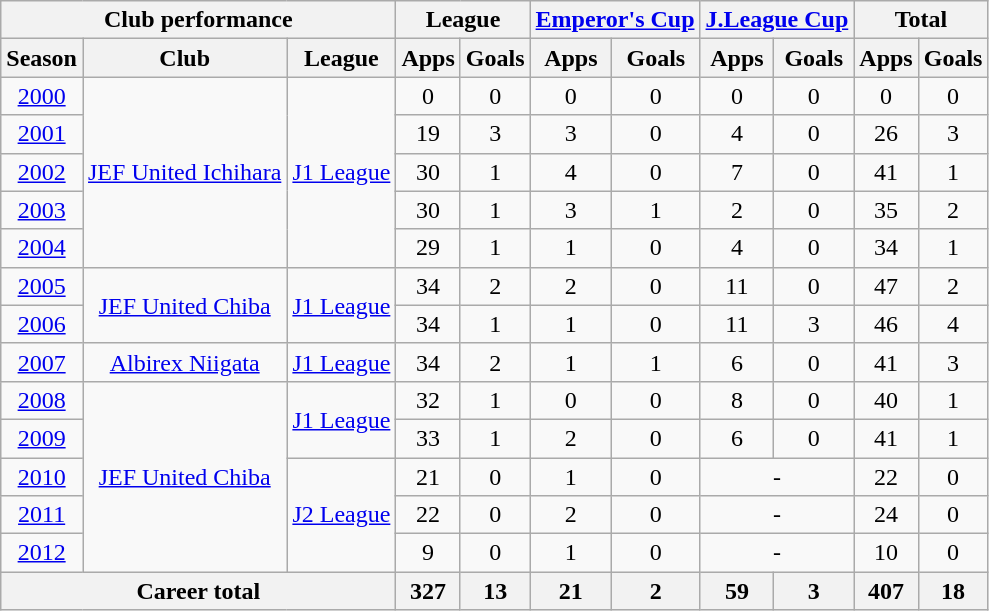<table class="wikitable" style="text-align:center">
<tr>
<th colspan=3>Club performance</th>
<th colspan=2>League</th>
<th colspan=2><a href='#'>Emperor's Cup</a></th>
<th colspan=2><a href='#'>J.League Cup</a></th>
<th colspan=2>Total</th>
</tr>
<tr>
<th>Season</th>
<th>Club</th>
<th>League</th>
<th>Apps</th>
<th>Goals</th>
<th>Apps</th>
<th>Goals</th>
<th>Apps</th>
<th>Goals</th>
<th>Apps</th>
<th>Goals</th>
</tr>
<tr>
<td><a href='#'>2000</a></td>
<td rowspan="5"><a href='#'>JEF United Ichihara</a></td>
<td rowspan="5"><a href='#'>J1 League</a></td>
<td>0</td>
<td>0</td>
<td>0</td>
<td>0</td>
<td>0</td>
<td>0</td>
<td>0</td>
<td>0</td>
</tr>
<tr>
<td><a href='#'>2001</a></td>
<td>19</td>
<td>3</td>
<td>3</td>
<td>0</td>
<td>4</td>
<td>0</td>
<td>26</td>
<td>3</td>
</tr>
<tr>
<td><a href='#'>2002</a></td>
<td>30</td>
<td>1</td>
<td>4</td>
<td>0</td>
<td>7</td>
<td>0</td>
<td>41</td>
<td>1</td>
</tr>
<tr>
<td><a href='#'>2003</a></td>
<td>30</td>
<td>1</td>
<td>3</td>
<td>1</td>
<td>2</td>
<td>0</td>
<td>35</td>
<td>2</td>
</tr>
<tr>
<td><a href='#'>2004</a></td>
<td>29</td>
<td>1</td>
<td>1</td>
<td>0</td>
<td>4</td>
<td>0</td>
<td>34</td>
<td>1</td>
</tr>
<tr>
<td><a href='#'>2005</a></td>
<td rowspan="2"><a href='#'>JEF United Chiba</a></td>
<td rowspan="2"><a href='#'>J1 League</a></td>
<td>34</td>
<td>2</td>
<td>2</td>
<td>0</td>
<td>11</td>
<td>0</td>
<td>47</td>
<td>2</td>
</tr>
<tr>
<td><a href='#'>2006</a></td>
<td>34</td>
<td>1</td>
<td>1</td>
<td>0</td>
<td>11</td>
<td>3</td>
<td>46</td>
<td>4</td>
</tr>
<tr>
<td><a href='#'>2007</a></td>
<td><a href='#'>Albirex Niigata</a></td>
<td><a href='#'>J1 League</a></td>
<td>34</td>
<td>2</td>
<td>1</td>
<td>1</td>
<td>6</td>
<td>0</td>
<td>41</td>
<td>3</td>
</tr>
<tr>
<td><a href='#'>2008</a></td>
<td rowspan="5"><a href='#'>JEF United Chiba</a></td>
<td rowspan="2"><a href='#'>J1 League</a></td>
<td>32</td>
<td>1</td>
<td>0</td>
<td>0</td>
<td>8</td>
<td>0</td>
<td>40</td>
<td>1</td>
</tr>
<tr>
<td><a href='#'>2009</a></td>
<td>33</td>
<td>1</td>
<td>2</td>
<td>0</td>
<td>6</td>
<td>0</td>
<td>41</td>
<td>1</td>
</tr>
<tr>
<td><a href='#'>2010</a></td>
<td rowspan="3"><a href='#'>J2 League</a></td>
<td>21</td>
<td>0</td>
<td>1</td>
<td>0</td>
<td colspan="2">-</td>
<td>22</td>
<td>0</td>
</tr>
<tr>
<td><a href='#'>2011</a></td>
<td>22</td>
<td>0</td>
<td>2</td>
<td>0</td>
<td colspan="2">-</td>
<td>24</td>
<td>0</td>
</tr>
<tr>
<td><a href='#'>2012</a></td>
<td>9</td>
<td>0</td>
<td>1</td>
<td>0</td>
<td colspan="2">-</td>
<td>10</td>
<td>0</td>
</tr>
<tr>
<th colspan=3>Career total</th>
<th>327</th>
<th>13</th>
<th>21</th>
<th>2</th>
<th>59</th>
<th>3</th>
<th>407</th>
<th>18</th>
</tr>
</table>
